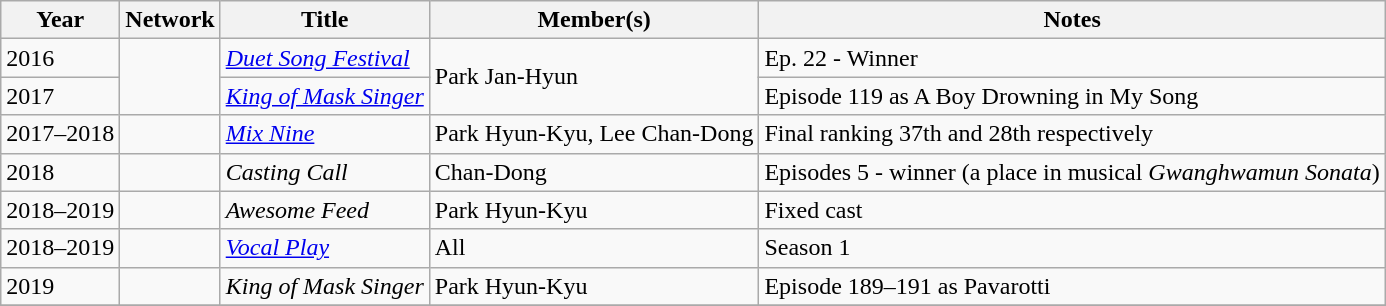<table class="wikitable">
<tr>
<th>Year</th>
<th>Network</th>
<th>Title</th>
<th>Member(s)</th>
<th>Notes</th>
</tr>
<tr>
<td>2016</td>
<td rowspan="2"></td>
<td><em><a href='#'>Duet Song Festival</a></em></td>
<td rowspan="2">Park Jan-Hyun</td>
<td>Ep. 22 - Winner</td>
</tr>
<tr>
<td>2017</td>
<td><em><a href='#'>King of Mask Singer</a></em></td>
<td>Episode 119 as A Boy Drowning in My Song</td>
</tr>
<tr>
<td>2017–2018</td>
<td></td>
<td><em><a href='#'>Mix Nine</a></em></td>
<td>Park Hyun-Kyu, Lee Chan-Dong</td>
<td>Final ranking 37th and 28th respectively</td>
</tr>
<tr>
<td>2018</td>
<td></td>
<td><em>Casting Call</em></td>
<td>Chan-Dong</td>
<td>Episodes 5 - winner (a place in musical <em>Gwanghwamun Sonata</em>)</td>
</tr>
<tr>
<td>2018–2019</td>
<td></td>
<td><em>Awesome Feed</em></td>
<td>Park Hyun-Kyu</td>
<td>Fixed cast</td>
</tr>
<tr>
<td>2018–2019</td>
<td></td>
<td><em><a href='#'>Vocal Play</a></em></td>
<td>All</td>
<td>Season 1</td>
</tr>
<tr>
<td>2019</td>
<td></td>
<td><em>King of Mask Singer</em></td>
<td>Park Hyun-Kyu</td>
<td>Episode 189–191 as Pavarotti</td>
</tr>
<tr>
</tr>
</table>
